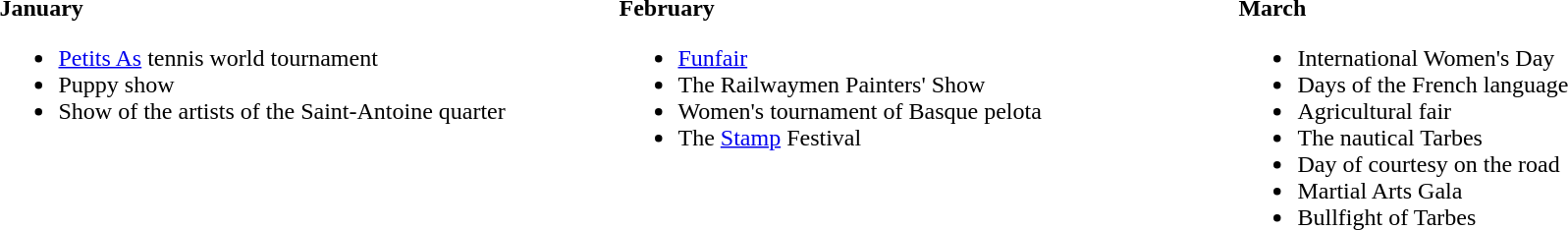<table valign="top" width=100%>
<tr>
<td valign=top width="25%"><br><strong>January</strong><ul><li><a href='#'>Petits As</a> tennis world tournament</li><li>Puppy show</li><li>Show of the artists of the Saint-Antoine quarter</li></ul></td>
<td valign=top width="25%"><br><strong>February</strong><ul><li><a href='#'>Funfair</a></li><li>The Railwaymen Painters' Show</li><li>Women's tournament of Basque pelota</li><li>The <a href='#'>Stamp</a> Festival</li></ul></td>
<td valign=top width="25%"><br><strong>March</strong><ul><li>International Women's Day</li><li>Days of the French language</li><li>Agricultural fair</li><li>The nautical Tarbes</li><li>Day of courtesy on the road</li><li>Martial Arts Gala</li><li>Bullfight of Tarbes</li></ul></td>
</tr>
</table>
